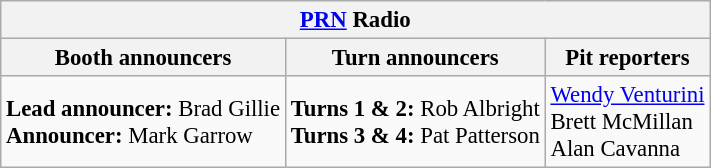<table class="wikitable" style="font-size: 95%">
<tr>
<th colspan="3"><a href='#'>PRN</a> Radio</th>
</tr>
<tr>
<th>Booth announcers</th>
<th>Turn announcers</th>
<th>Pit reporters</th>
</tr>
<tr>
<td><strong>Lead announcer:</strong> Brad Gillie<br><strong>Announcer:</strong> Mark Garrow</td>
<td><strong>Turns 1 & 2:</strong> Rob Albright<br><strong>Turns 3 & 4:</strong> Pat Patterson</td>
<td><a href='#'>Wendy Venturini</a><br>Brett McMillan<br>Alan Cavanna</td>
</tr>
</table>
